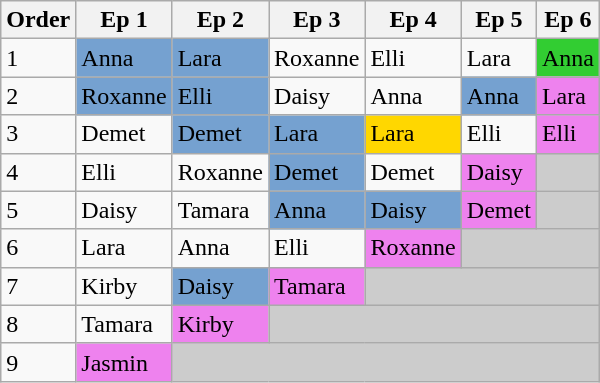<table class="wikitable">
<tr>
<th>Order</th>
<th>Ep 1</th>
<th>Ep 2</th>
<th>Ep 3</th>
<th>Ep 4</th>
<th>Ep 5</th>
<th>Ep 6</th>
</tr>
<tr>
<td>1</td>
<td style="background-color:#75A1D0;">Anna</td>
<td style="background-color:#75A1D0;">Lara</td>
<td>Roxanne</td>
<td>Elli</td>
<td>Lara</td>
<td style="background-color:limegreen;">Anna</td>
</tr>
<tr>
<td>2</td>
<td style="background-color:#75A1D0;">Roxanne</td>
<td style="background-color:#75A1D0;">Elli</td>
<td>Daisy</td>
<td>Anna</td>
<td style="background-color:#75A1D0;">Anna</td>
<td style="background-color:violet;">Lara</td>
</tr>
<tr>
<td>3</td>
<td>Demet</td>
<td style="background-color:#75A1D0;">Demet</td>
<td style="background-color:#75A1D0;">Lara</td>
<td style="background-color:gold;">Lara</td>
<td>Elli</td>
<td style="background-color:violet;">Elli</td>
</tr>
<tr>
<td>4</td>
<td>Elli</td>
<td>Roxanne</td>
<td style="background-color:#75A1D0;">Demet</td>
<td>Demet</td>
<td style="background-color:violet;">Daisy</td>
<td style="background:#CCCCCC;" colspan="1"></td>
</tr>
<tr>
<td>5</td>
<td>Daisy</td>
<td>Tamara</td>
<td style="background-color:#75A1D0;">Anna</td>
<td style="background-color:#75A1D0;">Daisy</td>
<td style="background-color:violet;">Demet</td>
<td style="background:#CCCCCC;" colspan="1"></td>
</tr>
<tr>
<td>6</td>
<td>Lara</td>
<td>Anna</td>
<td>Elli</td>
<td style="background-color:violet;">Roxanne</td>
<td style="background:#CCCCCC;" colspan="2"></td>
</tr>
<tr>
<td>7</td>
<td>Kirby</td>
<td style="background-color:#75A1D0;">Daisy</td>
<td style="background-color:violet;">Tamara</td>
<td style="background:#CCCCCC;" colspan="3"></td>
</tr>
<tr>
<td>8</td>
<td>Tamara</td>
<td style="background-color:violet;">Kirby</td>
<td style="background:#CCCCCC;" colspan="4"></td>
</tr>
<tr>
<td>9</td>
<td style="background-color:violet;">Jasmin</td>
<td style="background:#CCCCCC;" colspan="5"></td>
</tr>
</table>
